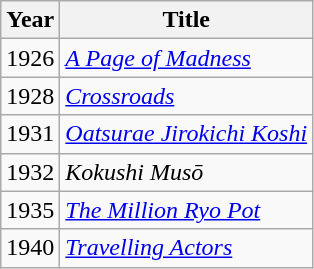<table class="wikitable">
<tr>
<th>Year</th>
<th>Title</th>
</tr>
<tr>
<td>1926</td>
<td><em><a href='#'>A Page of Madness</a></em></td>
</tr>
<tr>
<td>1928</td>
<td><em><a href='#'>Crossroads</a></em></td>
</tr>
<tr>
<td>1931</td>
<td><em><a href='#'>Oatsurae Jirokichi Koshi</a></em></td>
</tr>
<tr>
<td>1932</td>
<td><em>Kokushi Musō</em></td>
</tr>
<tr>
<td>1935</td>
<td><em><a href='#'>The Million Ryo Pot</a></em></td>
</tr>
<tr>
<td>1940</td>
<td><em><a href='#'>Travelling Actors</a></em></td>
</tr>
</table>
